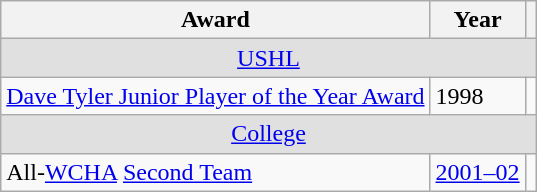<table class="wikitable">
<tr>
<th>Award</th>
<th>Year</th>
<th></th>
</tr>
<tr ALIGN="center" bgcolor="#e0e0e0">
<td colspan="3"><a href='#'>USHL</a></td>
</tr>
<tr>
<td><a href='#'>Dave Tyler Junior Player of the Year Award</a></td>
<td>1998</td>
<td></td>
</tr>
<tr ALIGN="center" bgcolor="#e0e0e0">
<td colspan="3"><a href='#'>College</a></td>
</tr>
<tr>
<td>All-<a href='#'>WCHA</a> <a href='#'>Second Team</a></td>
<td><a href='#'>2001–02</a></td>
<td></td>
</tr>
</table>
